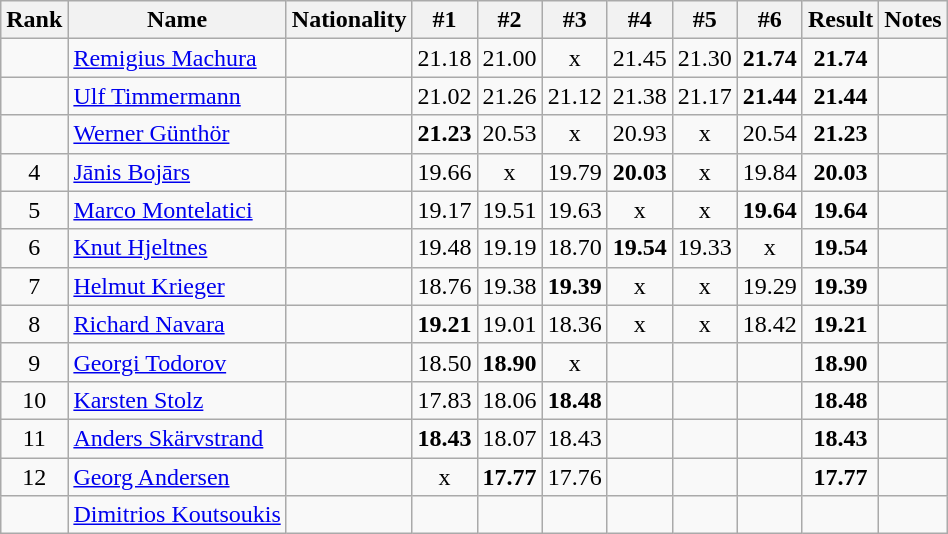<table class="wikitable sortable" style="text-align:center">
<tr>
<th>Rank</th>
<th>Name</th>
<th>Nationality</th>
<th>#1</th>
<th>#2</th>
<th>#3</th>
<th>#4</th>
<th>#5</th>
<th>#6</th>
<th>Result</th>
<th>Notes</th>
</tr>
<tr>
<td></td>
<td align="left"><a href='#'>Remigius Machura</a></td>
<td align=left></td>
<td>21.18</td>
<td>21.00</td>
<td>x</td>
<td>21.45</td>
<td>21.30</td>
<td><strong>21.74</strong></td>
<td><strong>21.74</strong></td>
<td></td>
</tr>
<tr>
<td></td>
<td align="left"><a href='#'>Ulf Timmermann</a></td>
<td align=left></td>
<td>21.02</td>
<td>21.26</td>
<td>21.12</td>
<td>21.38</td>
<td>21.17</td>
<td><strong>21.44</strong></td>
<td><strong>21.44</strong></td>
<td></td>
</tr>
<tr>
<td></td>
<td align="left"><a href='#'>Werner Günthör</a></td>
<td align=left></td>
<td><strong>21.23</strong></td>
<td>20.53</td>
<td>x</td>
<td>20.93</td>
<td>x</td>
<td>20.54</td>
<td><strong>21.23</strong></td>
<td></td>
</tr>
<tr>
<td>4</td>
<td align="left"><a href='#'>Jānis Bojārs</a></td>
<td align=left></td>
<td>19.66</td>
<td>x</td>
<td>19.79</td>
<td><strong>20.03</strong></td>
<td>x</td>
<td>19.84</td>
<td><strong>20.03</strong></td>
<td></td>
</tr>
<tr>
<td>5</td>
<td align="left"><a href='#'>Marco Montelatici</a></td>
<td align=left></td>
<td>19.17</td>
<td>19.51</td>
<td>19.63</td>
<td>x</td>
<td>x</td>
<td><strong>19.64</strong></td>
<td><strong>19.64</strong></td>
<td></td>
</tr>
<tr>
<td>6</td>
<td align="left"><a href='#'>Knut Hjeltnes</a></td>
<td align=left></td>
<td>19.48</td>
<td>19.19</td>
<td>18.70</td>
<td><strong>19.54</strong></td>
<td>19.33</td>
<td>x</td>
<td><strong>19.54</strong></td>
<td></td>
</tr>
<tr>
<td>7</td>
<td align="left"><a href='#'>Helmut Krieger</a></td>
<td align=left></td>
<td>18.76</td>
<td>19.38</td>
<td><strong>19.39</strong></td>
<td>x</td>
<td>x</td>
<td>19.29</td>
<td><strong>19.39</strong></td>
<td></td>
</tr>
<tr>
<td>8</td>
<td align="left"><a href='#'>Richard Navara</a></td>
<td align=left></td>
<td><strong>19.21</strong></td>
<td>19.01</td>
<td>18.36</td>
<td>x</td>
<td>x</td>
<td>18.42</td>
<td><strong>19.21</strong></td>
<td></td>
</tr>
<tr>
<td>9</td>
<td align="left"><a href='#'>Georgi Todorov</a></td>
<td align=left></td>
<td>18.50</td>
<td><strong>18.90</strong></td>
<td>x</td>
<td></td>
<td></td>
<td></td>
<td><strong>18.90</strong></td>
<td></td>
</tr>
<tr>
<td>10</td>
<td align="left"><a href='#'>Karsten Stolz</a></td>
<td align=left></td>
<td>17.83</td>
<td>18.06</td>
<td><strong>18.48</strong></td>
<td></td>
<td></td>
<td></td>
<td><strong>18.48</strong></td>
<td></td>
</tr>
<tr>
<td>11</td>
<td align="left"><a href='#'>Anders Skärvstrand</a></td>
<td align=left></td>
<td><strong>18.43</strong></td>
<td>18.07</td>
<td>18.43</td>
<td></td>
<td></td>
<td></td>
<td><strong>18.43</strong></td>
<td></td>
</tr>
<tr>
<td>12</td>
<td align="left"><a href='#'>Georg Andersen</a></td>
<td align=left></td>
<td>x</td>
<td><strong>17.77</strong></td>
<td>17.76</td>
<td></td>
<td></td>
<td></td>
<td><strong>17.77</strong></td>
<td></td>
</tr>
<tr>
<td></td>
<td align="left"><a href='#'>Dimitrios Koutsoukis</a></td>
<td align=left></td>
<td></td>
<td></td>
<td></td>
<td></td>
<td></td>
<td></td>
<td><strong></strong></td>
<td></td>
</tr>
</table>
